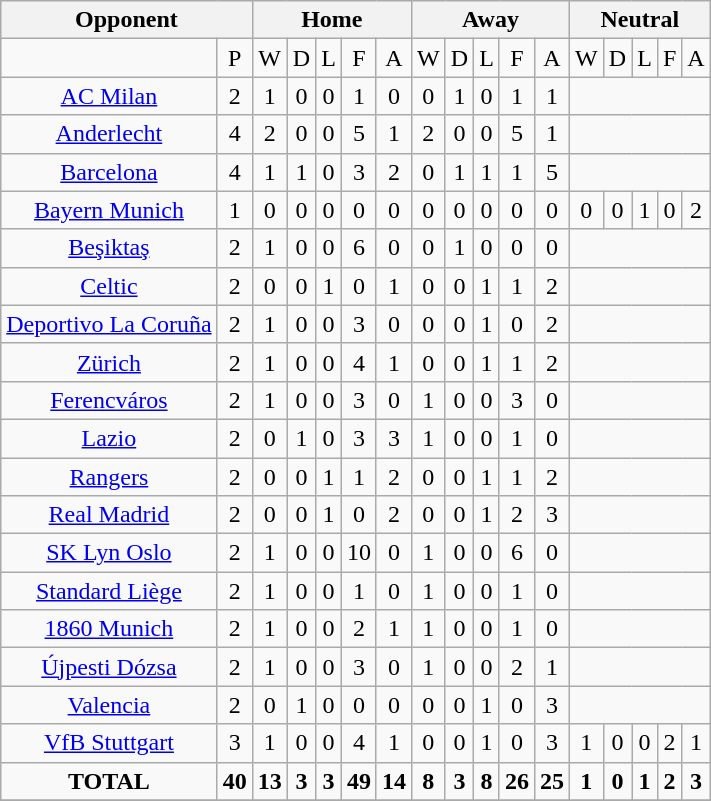<table class="wikitable" style="text-align: center">
<tr>
<th colspan=2>Opponent</th>
<th colspan=5>Home</th>
<th colspan=5>Away</th>
<th colspan=5>Neutral</th>
</tr>
<tr>
<td></td>
<td>P</td>
<td>W</td>
<td>D</td>
<td>L</td>
<td>F</td>
<td>A</td>
<td>W</td>
<td>D</td>
<td>L</td>
<td>F</td>
<td>A</td>
<td>W</td>
<td>D</td>
<td>L</td>
<td>F</td>
<td>A</td>
</tr>
<tr>
<td><a href='#'>AC Milan</a></td>
<td>2</td>
<td>1</td>
<td>0</td>
<td>0</td>
<td>1</td>
<td>0</td>
<td>0</td>
<td>1</td>
<td>0</td>
<td>1</td>
<td>1</td>
<td colspan="5"></td>
</tr>
<tr>
<td><a href='#'>Anderlecht</a></td>
<td>4</td>
<td>2</td>
<td>0</td>
<td>0</td>
<td>5</td>
<td>1</td>
<td>2</td>
<td>0</td>
<td>0</td>
<td>5</td>
<td>1</td>
<td colspan="5"></td>
</tr>
<tr>
<td><a href='#'>Barcelona</a></td>
<td>4</td>
<td>1</td>
<td>1</td>
<td>0</td>
<td>3</td>
<td>2</td>
<td>0</td>
<td>1</td>
<td>1</td>
<td>1</td>
<td>5</td>
<td colspan="5"></td>
</tr>
<tr>
<td><a href='#'>Bayern Munich</a></td>
<td>1</td>
<td>0</td>
<td>0</td>
<td>0</td>
<td>0</td>
<td>0</td>
<td>0</td>
<td>0</td>
<td>0</td>
<td>0</td>
<td>0</td>
<td>0</td>
<td>0</td>
<td>1</td>
<td>0</td>
<td>2</td>
</tr>
<tr>
<td><a href='#'>Beşiktaş</a></td>
<td>2</td>
<td>1</td>
<td>0</td>
<td>0</td>
<td>6</td>
<td>0</td>
<td>0</td>
<td>1</td>
<td>0</td>
<td>0</td>
<td>0</td>
<td colspan="5"></td>
</tr>
<tr>
<td><a href='#'>Celtic</a></td>
<td>2</td>
<td>0</td>
<td>0</td>
<td>1</td>
<td>0</td>
<td>1</td>
<td>0</td>
<td>0</td>
<td>1</td>
<td>1</td>
<td>2</td>
<td colspan="5"></td>
</tr>
<tr>
<td><a href='#'>Deportivo La Coruña</a></td>
<td>2</td>
<td>1</td>
<td>0</td>
<td>0</td>
<td>3</td>
<td>0</td>
<td>0</td>
<td>0</td>
<td>1</td>
<td>0</td>
<td>2</td>
<td colspan="5"></td>
</tr>
<tr>
<td><a href='#'>Zürich</a></td>
<td>2</td>
<td>1</td>
<td>0</td>
<td>0</td>
<td>4</td>
<td>1</td>
<td>0</td>
<td>0</td>
<td>1</td>
<td>1</td>
<td>2</td>
<td colspan="5"></td>
</tr>
<tr>
<td><a href='#'>Ferencváros</a></td>
<td>2</td>
<td>1</td>
<td>0</td>
<td>0</td>
<td>3</td>
<td>0</td>
<td>1</td>
<td>0</td>
<td>0</td>
<td>3</td>
<td>0</td>
<td colspan="5"></td>
</tr>
<tr>
<td><a href='#'>Lazio</a></td>
<td>2</td>
<td>0</td>
<td>1</td>
<td>0</td>
<td>3</td>
<td>3</td>
<td>1</td>
<td>0</td>
<td>0</td>
<td>1</td>
<td>0</td>
<td colspan="5"></td>
</tr>
<tr>
<td><a href='#'>Rangers</a></td>
<td>2</td>
<td>0</td>
<td>0</td>
<td>1</td>
<td>1</td>
<td>2</td>
<td>0</td>
<td>0</td>
<td>1</td>
<td>1</td>
<td>2</td>
<td colspan="5"></td>
</tr>
<tr>
<td><a href='#'>Real Madrid</a></td>
<td>2</td>
<td>0</td>
<td>0</td>
<td>1</td>
<td>0</td>
<td>2</td>
<td>0</td>
<td>0</td>
<td>1</td>
<td>2</td>
<td>3</td>
<td colspan="5"></td>
</tr>
<tr>
<td><a href='#'>SK Lyn Oslo</a></td>
<td>2</td>
<td>1</td>
<td>0</td>
<td>0</td>
<td>10</td>
<td>0</td>
<td>1</td>
<td>0</td>
<td>0</td>
<td>6</td>
<td>0</td>
<td colspan="5"></td>
</tr>
<tr>
<td><a href='#'>Standard Liège</a></td>
<td>2</td>
<td>1</td>
<td>0</td>
<td>0</td>
<td>1</td>
<td>0</td>
<td>1</td>
<td>0</td>
<td>0</td>
<td>1</td>
<td>0</td>
<td colspan="5"></td>
</tr>
<tr>
<td><a href='#'>1860 Munich</a></td>
<td>2</td>
<td>1</td>
<td>0</td>
<td>0</td>
<td>2</td>
<td>1</td>
<td>1</td>
<td>0</td>
<td>0</td>
<td>1</td>
<td>0</td>
<td colspan="5"></td>
</tr>
<tr>
<td><a href='#'>Újpesti Dózsa</a></td>
<td>2</td>
<td>1</td>
<td>0</td>
<td>0</td>
<td>3</td>
<td>0</td>
<td>1</td>
<td>0</td>
<td>0</td>
<td>2</td>
<td>1</td>
<td colspan="5"></td>
</tr>
<tr>
<td><a href='#'>Valencia</a></td>
<td>2</td>
<td>0</td>
<td>1</td>
<td>0</td>
<td>0</td>
<td>0</td>
<td>0</td>
<td>0</td>
<td>1</td>
<td>0</td>
<td>3</td>
<td colspan="5"></td>
</tr>
<tr>
<td><a href='#'>VfB Stuttgart</a></td>
<td>3</td>
<td>1</td>
<td>0</td>
<td>0</td>
<td>4</td>
<td>1</td>
<td>0</td>
<td>0</td>
<td>1</td>
<td>0</td>
<td>3</td>
<td>1</td>
<td>0</td>
<td>0</td>
<td>2</td>
<td>1</td>
</tr>
<tr>
<td><strong>TOTAL</strong></td>
<td><strong>40</strong></td>
<td><strong>13</strong></td>
<td><strong>3</strong></td>
<td><strong>3</strong></td>
<td><strong>49</strong></td>
<td><strong>14</strong></td>
<td><strong>8</strong></td>
<td><strong>3</strong></td>
<td><strong>8</strong></td>
<td><strong>26</strong></td>
<td><strong>25</strong></td>
<td><strong>1</strong></td>
<td><strong>0</strong></td>
<td><strong>1</strong></td>
<td><strong>2</strong></td>
<td><strong>3</strong></td>
</tr>
<tr>
</tr>
</table>
